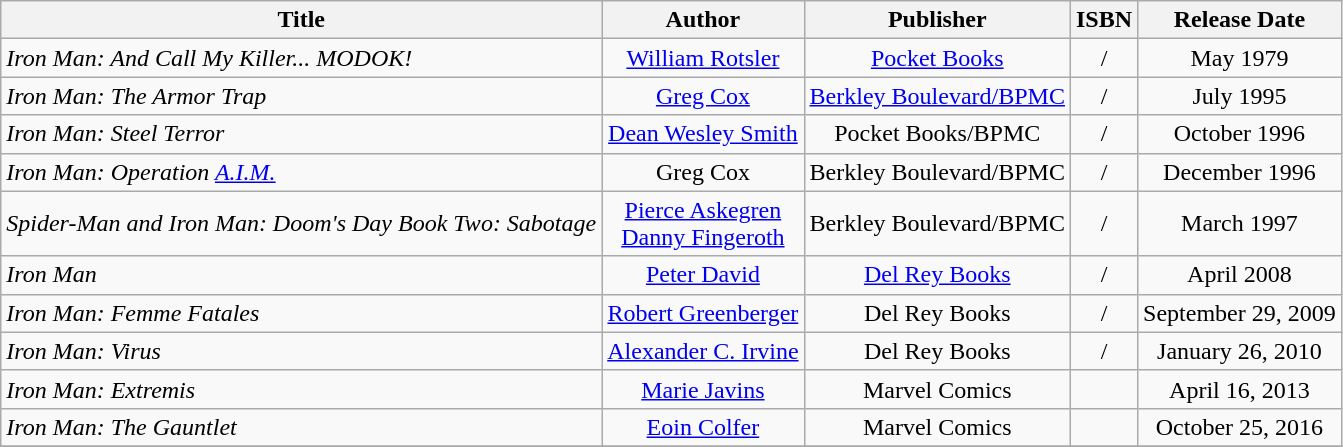<table class="wikitable">
<tr>
<th>Title</th>
<th>Author</th>
<th>Publisher</th>
<th>ISBN</th>
<th>Release Date</th>
</tr>
<tr>
<td><em>Iron Man: And Call My Killer... MODOK!</em></td>
<td align="center"><a href='#'>William Rotsler</a></td>
<td align="center"><a href='#'>Pocket Books</a></td>
<td align="center"> / </td>
<td align="center">May 1979</td>
</tr>
<tr>
<td><em>Iron Man: The Armor Trap</em></td>
<td align="center"><a href='#'>Greg Cox</a></td>
<td align="center"><a href='#'>Berkley Boulevard/BPMC</a></td>
<td align="center"> / </td>
<td align="center">July 1995</td>
</tr>
<tr>
<td><em>Iron Man: Steel Terror</em></td>
<td align="center"><a href='#'>Dean Wesley Smith</a></td>
<td align="center">Pocket Books/BPMC</td>
<td align="center"> / </td>
<td align="center">October 1996</td>
</tr>
<tr>
<td><em>Iron Man: Operation <a href='#'>A.I.M.</a></em></td>
<td align="center">Greg Cox</td>
<td align="center">Berkley Boulevard/BPMC</td>
<td align="center"> / </td>
<td align="center">December 1996</td>
</tr>
<tr>
<td><em>Spider-Man and Iron Man: Doom's Day Book Two: Sabotage</em></td>
<td align="center"><a href='#'>Pierce Askegren</a> <br><a href='#'>Danny Fingeroth</a></td>
<td align="center">Berkley Boulevard/BPMC</td>
<td align="center"> / </td>
<td align="center">March 1997</td>
</tr>
<tr>
<td><em>Iron Man</em></td>
<td align="center"><a href='#'>Peter David</a></td>
<td align="center"><a href='#'>Del Rey Books</a></td>
<td align="center"> / </td>
<td align="center">April 2008</td>
</tr>
<tr>
<td><em>Iron Man: Femme Fatales</em></td>
<td align="center"><a href='#'>Robert Greenberger</a></td>
<td align="center">Del Rey Books</td>
<td align="center"> / </td>
<td align="center">September 29, 2009</td>
</tr>
<tr>
<td><em>Iron Man: Virus</em></td>
<td align="center"><a href='#'>Alexander C. Irvine</a></td>
<td align="center">Del Rey Books</td>
<td align="center"> / </td>
<td align="center">January 26, 2010</td>
</tr>
<tr>
<td><em>Iron Man: Extremis</em></td>
<td align="center"><a href='#'>Marie Javins</a></td>
<td align="center">Marvel Comics</td>
<td align="center"></td>
<td align="center">April 16, 2013</td>
</tr>
<tr>
<td><em>Iron Man: The Gauntlet</em></td>
<td align="center"><a href='#'>Eoin Colfer</a></td>
<td align="center">Marvel Comics</td>
<td align="center"></td>
<td align="center">October 25, 2016</td>
</tr>
<tr>
</tr>
</table>
